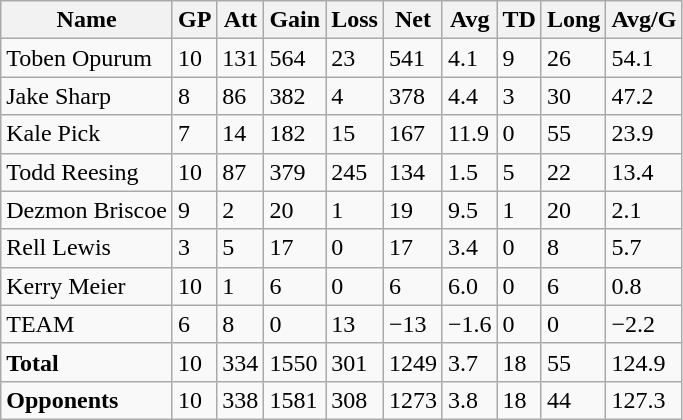<table class="wikitable" style="white-space:nowrap">
<tr>
<th>Name</th>
<th>GP</th>
<th>Att</th>
<th>Gain</th>
<th>Loss</th>
<th>Net</th>
<th>Avg</th>
<th>TD</th>
<th>Long</th>
<th>Avg/G</th>
</tr>
<tr>
<td>Toben Opurum</td>
<td>10</td>
<td>131</td>
<td>564</td>
<td>23</td>
<td>541</td>
<td>4.1</td>
<td>9</td>
<td>26</td>
<td>54.1</td>
</tr>
<tr>
<td>Jake Sharp</td>
<td>8</td>
<td>86</td>
<td>382</td>
<td>4</td>
<td>378</td>
<td>4.4</td>
<td>3</td>
<td>30</td>
<td>47.2</td>
</tr>
<tr>
<td>Kale Pick</td>
<td>7</td>
<td>14</td>
<td>182</td>
<td>15</td>
<td>167</td>
<td>11.9</td>
<td>0</td>
<td>55</td>
<td>23.9</td>
</tr>
<tr>
<td>Todd Reesing</td>
<td>10</td>
<td>87</td>
<td>379</td>
<td>245</td>
<td>134</td>
<td>1.5</td>
<td>5</td>
<td>22</td>
<td>13.4</td>
</tr>
<tr>
<td>Dezmon Briscoe</td>
<td>9</td>
<td>2</td>
<td>20</td>
<td>1</td>
<td>19</td>
<td>9.5</td>
<td>1</td>
<td>20</td>
<td>2.1</td>
</tr>
<tr>
<td>Rell Lewis</td>
<td>3</td>
<td>5</td>
<td>17</td>
<td>0</td>
<td>17</td>
<td>3.4</td>
<td>0</td>
<td>8</td>
<td>5.7</td>
</tr>
<tr>
<td>Kerry Meier</td>
<td>10</td>
<td>1</td>
<td>6</td>
<td>0</td>
<td>6</td>
<td>6.0</td>
<td>0</td>
<td>6</td>
<td>0.8</td>
</tr>
<tr>
<td>TEAM</td>
<td>6</td>
<td>8</td>
<td>0</td>
<td>13</td>
<td>−13</td>
<td>−1.6</td>
<td>0</td>
<td>0</td>
<td>−2.2</td>
</tr>
<tr>
<td><strong>Total</strong></td>
<td>10</td>
<td>334</td>
<td>1550</td>
<td>301</td>
<td>1249</td>
<td>3.7</td>
<td>18</td>
<td>55</td>
<td>124.9</td>
</tr>
<tr>
<td><strong>Opponents</strong></td>
<td>10</td>
<td>338</td>
<td>1581</td>
<td>308</td>
<td>1273</td>
<td>3.8</td>
<td>18</td>
<td>44</td>
<td>127.3</td>
</tr>
</table>
